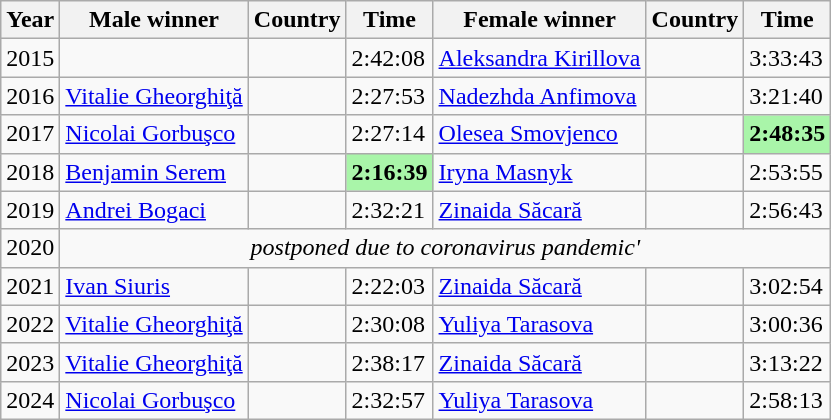<table class="wikitable" style="font-size:100%;">
<tr>
<th>Year</th>
<th>Male winner</th>
<th>Country</th>
<th>Time</th>
<th>Female winner</th>
<th>Country</th>
<th>Time</th>
</tr>
<tr>
<td>2015</td>
<td></td>
<td></td>
<td>2:42:08</td>
<td><a href='#'>Aleksandra Kirillova</a></td>
<td></td>
<td>3:33:43</td>
</tr>
<tr>
<td>2016</td>
<td><a href='#'>Vitalie Gheorghiţă</a></td>
<td></td>
<td>2:27:53</td>
<td><a href='#'>Nadezhda Anfimova</a></td>
<td></td>
<td>3:21:40</td>
</tr>
<tr>
<td>2017</td>
<td><a href='#'>Nicolai Gorbuşco</a></td>
<td></td>
<td>2:27:14</td>
<td><a href='#'>Olesea Smovjenco</a></td>
<td></td>
<td bgcolor=#A9F5A9><strong>2:48:35</strong></td>
</tr>
<tr>
<td>2018</td>
<td><a href='#'>Benjamin Serem</a></td>
<td></td>
<td bgcolor=#A9F5A9><strong>2:16:39</strong></td>
<td><a href='#'>Iryna Masnyk</a></td>
<td></td>
<td>2:53:55</td>
</tr>
<tr>
<td>2019</td>
<td><a href='#'>Andrei Bogaci</a></td>
<td></td>
<td>2:32:21</td>
<td><a href='#'>Zinaida Săcară</a></td>
<td></td>
<td>2:56:43</td>
</tr>
<tr>
<td>2020</td>
<td colspan="6" align="center" data-sort-value=""><em>postponed due to coronavirus pandemic'</td>
</tr>
<tr>
<td>2021</td>
<td><a href='#'>Ivan Siuris</a></td>
<td></td>
<td>2:22:03</td>
<td><a href='#'>Zinaida Săcară</a></td>
<td></td>
<td>3:02:54</td>
</tr>
<tr>
<td>2022</td>
<td><a href='#'>Vitalie Gheorghiţă</a></td>
<td></td>
<td>2:30:08</td>
<td><a href='#'>Yuliya Tarasova</a></td>
<td></td>
<td>3:00:36</td>
</tr>
<tr>
<td>2023</td>
<td><a href='#'>Vitalie Gheorghiţă</a></td>
<td></td>
<td>2:38:17</td>
<td><a href='#'>Zinaida Săcară</a></td>
<td></td>
<td>3:13:22</td>
</tr>
<tr>
<td>2024</td>
<td><a href='#'>Nicolai Gorbuşco</a></td>
<td></td>
<td>2:32:57</td>
<td><a href='#'>Yuliya Tarasova</a></td>
<td></td>
<td>2:58:13</td>
</tr>
</table>
